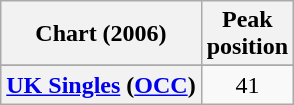<table class="wikitable plainrowheaders" style="text-align:center">
<tr>
<th scope="col">Chart (2006)</th>
<th scope="col">Peak<br>position</th>
</tr>
<tr>
</tr>
<tr>
<th scope="row"><a href='#'>UK Singles</a> (<a href='#'>OCC</a>)</th>
<td>41</td>
</tr>
</table>
